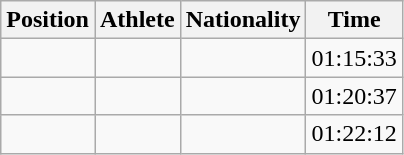<table class="wikitable sortable">
<tr>
<th scope="col">Position</th>
<th scope="col">Athlete</th>
<th scope="col">Nationality</th>
<th scope="col">Time</th>
</tr>
<tr>
<td align=center></td>
<td></td>
<td></td>
<td>01:15:33</td>
</tr>
<tr>
<td align=center></td>
<td></td>
<td></td>
<td>01:20:37</td>
</tr>
<tr>
<td align=center></td>
<td></td>
<td></td>
<td>01:22:12</td>
</tr>
</table>
